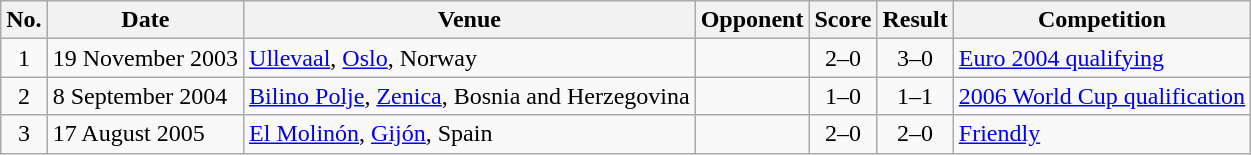<table class="wikitable sortable">
<tr>
<th scope="col">No.</th>
<th scope="col">Date</th>
<th scope="col">Venue</th>
<th scope="col">Opponent</th>
<th scope="col">Score</th>
<th scope="col">Result</th>
<th scope="col">Competition</th>
</tr>
<tr>
<td align="center">1</td>
<td>19 November 2003</td>
<td><a href='#'>Ullevaal</a>, <a href='#'>Oslo</a>, Norway</td>
<td></td>
<td align="center">2–0</td>
<td align="center">3–0</td>
<td><a href='#'>Euro 2004 qualifying</a></td>
</tr>
<tr>
<td align="center">2</td>
<td>8 September 2004</td>
<td><a href='#'>Bilino Polje</a>, <a href='#'>Zenica</a>, Bosnia and Herzegovina</td>
<td></td>
<td align="center">1–0</td>
<td align="center">1–1</td>
<td><a href='#'>2006 World Cup qualification</a></td>
</tr>
<tr>
<td align="center">3</td>
<td>17 August 2005</td>
<td><a href='#'>El Molinón</a>, <a href='#'>Gijón</a>, Spain</td>
<td></td>
<td align="center">2–0</td>
<td align="center">2–0</td>
<td><a href='#'>Friendly</a></td>
</tr>
</table>
